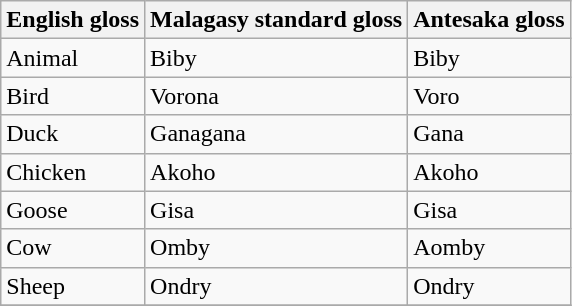<table class="wikitable sortable">
<tr>
<th>English gloss</th>
<th>Malagasy standard gloss</th>
<th>Antesaka gloss</th>
</tr>
<tr>
<td>Animal</td>
<td>Biby</td>
<td>Biby</td>
</tr>
<tr>
<td>Bird</td>
<td>Vorona</td>
<td>Voro</td>
</tr>
<tr>
<td>Duck</td>
<td>Ganagana</td>
<td>Gana</td>
</tr>
<tr>
<td>Chicken</td>
<td>Akoho</td>
<td>Akoho</td>
</tr>
<tr>
<td>Goose</td>
<td>Gisa</td>
<td>Gisa</td>
</tr>
<tr>
<td>Cow</td>
<td>Omby</td>
<td>Aomby</td>
</tr>
<tr>
<td>Sheep</td>
<td>Ondry</td>
<td>Ondry</td>
</tr>
<tr>
</tr>
</table>
